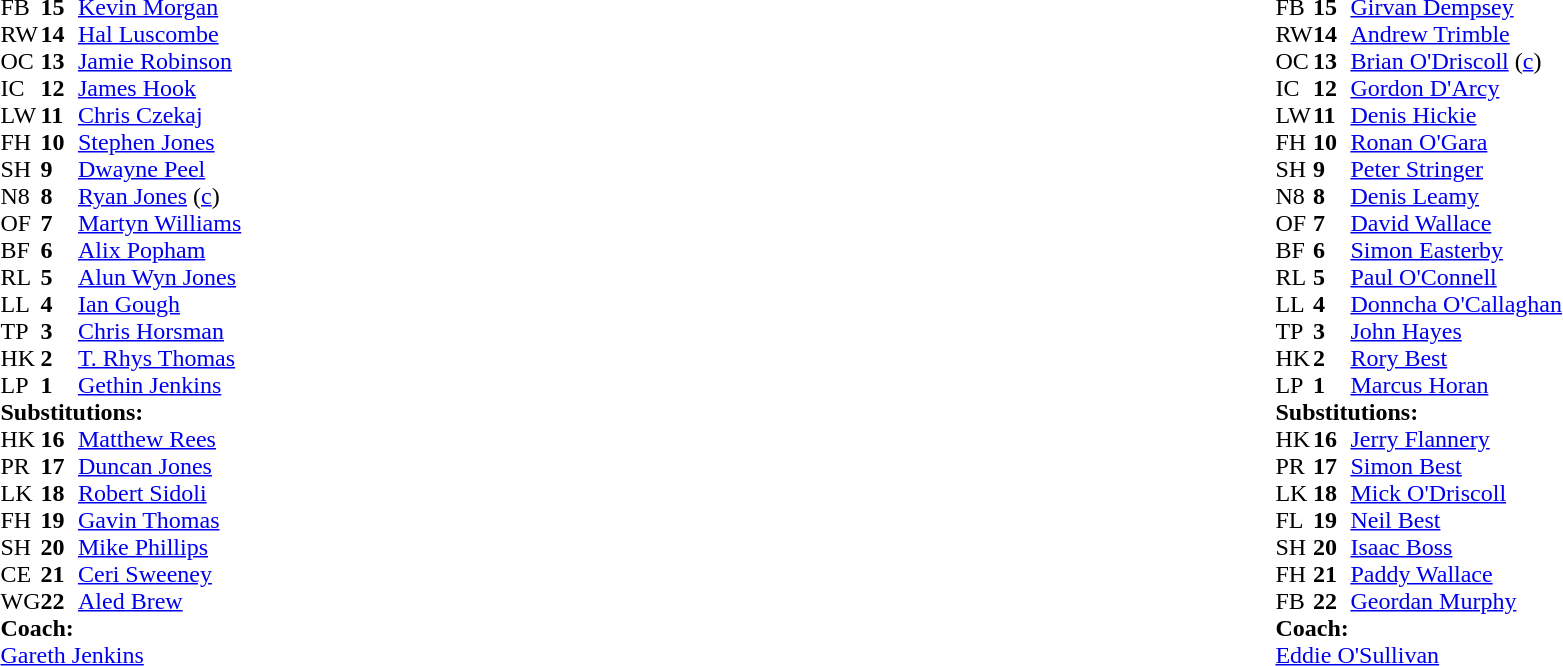<table width="100%">
<tr>
<td style="vertical-align:top" width="50%"><br><table cellspacing="0" cellpadding="0">
<tr>
<th width="25"></th>
<th width="25"></th>
</tr>
<tr>
<td>FB</td>
<td><strong>15</strong></td>
<td><a href='#'>Kevin Morgan</a></td>
</tr>
<tr>
<td>RW</td>
<td><strong>14</strong></td>
<td><a href='#'>Hal Luscombe</a></td>
<td></td>
<td></td>
</tr>
<tr>
<td>OC</td>
<td><strong>13</strong></td>
<td><a href='#'>Jamie Robinson</a></td>
</tr>
<tr>
<td>IC</td>
<td><strong>12</strong></td>
<td><a href='#'>James Hook</a></td>
</tr>
<tr>
<td>LW</td>
<td><strong>11</strong></td>
<td><a href='#'>Chris Czekaj</a></td>
</tr>
<tr>
<td>FH</td>
<td><strong>10</strong></td>
<td><a href='#'>Stephen Jones</a></td>
</tr>
<tr>
<td>SH</td>
<td><strong>9</strong></td>
<td><a href='#'>Dwayne Peel</a></td>
<td></td>
<td></td>
</tr>
<tr>
<td>N8</td>
<td><strong>8</strong></td>
<td><a href='#'>Ryan Jones</a> (<a href='#'>c</a>)</td>
<td></td>
<td colspan="2"></td>
</tr>
<tr>
<td>OF</td>
<td><strong>7</strong></td>
<td><a href='#'>Martyn Williams</a></td>
<td></td>
<td></td>
<td></td>
<td></td>
</tr>
<tr>
<td>BF</td>
<td><strong>6</strong></td>
<td><a href='#'>Alix Popham</a></td>
</tr>
<tr>
<td>RL</td>
<td><strong>5</strong></td>
<td><a href='#'>Alun Wyn Jones</a></td>
</tr>
<tr>
<td>LL</td>
<td><strong>4</strong></td>
<td><a href='#'>Ian Gough</a></td>
<td></td>
<td></td>
</tr>
<tr>
<td>TP</td>
<td><strong>3</strong></td>
<td><a href='#'>Chris Horsman</a></td>
<td></td>
<td></td>
</tr>
<tr>
<td>HK</td>
<td><strong>2</strong></td>
<td><a href='#'>T. Rhys Thomas</a></td>
<td></td>
<td></td>
</tr>
<tr>
<td>LP</td>
<td><strong>1</strong></td>
<td><a href='#'>Gethin Jenkins</a></td>
</tr>
<tr>
<td colspan="4"><strong>Substitutions:</strong></td>
</tr>
<tr>
<td>HK</td>
<td><strong>16</strong></td>
<td><a href='#'>Matthew Rees</a></td>
<td></td>
<td></td>
</tr>
<tr>
<td>PR</td>
<td><strong>17</strong></td>
<td><a href='#'>Duncan Jones</a></td>
<td></td>
<td></td>
</tr>
<tr>
<td>LK</td>
<td><strong>18</strong></td>
<td><a href='#'>Robert Sidoli</a></td>
<td></td>
<td></td>
</tr>
<tr>
<td>FH</td>
<td><strong>19</strong></td>
<td><a href='#'>Gavin Thomas</a></td>
<td></td>
<td></td>
<td></td>
<td></td>
</tr>
<tr>
<td>SH</td>
<td><strong>20</strong></td>
<td><a href='#'>Mike Phillips</a></td>
<td></td>
<td></td>
</tr>
<tr>
<td>CE</td>
<td><strong>21</strong></td>
<td><a href='#'>Ceri Sweeney</a></td>
</tr>
<tr>
<td>WG</td>
<td><strong>22</strong></td>
<td><a href='#'>Aled Brew</a></td>
<td></td>
<td></td>
</tr>
<tr>
<td colspan="4"><strong>Coach:</strong></td>
</tr>
<tr>
<td colspan="4"> <a href='#'>Gareth Jenkins</a></td>
</tr>
</table>
</td>
<td style="vertical-align:top"></td>
<td style="vertical-align:top" width="50%"><br><table cellspacing="0" cellpadding="0" align="center">
<tr>
<th width="25"></th>
<th width="25"></th>
</tr>
<tr>
<td>FB</td>
<td><strong>15</strong></td>
<td><a href='#'>Girvan Dempsey</a></td>
</tr>
<tr>
<td>RW</td>
<td><strong>14</strong></td>
<td><a href='#'>Andrew Trimble</a></td>
</tr>
<tr>
<td>OC</td>
<td><strong>13</strong></td>
<td><a href='#'>Brian O'Driscoll</a> (<a href='#'>c</a>)</td>
<td></td>
<td></td>
<td></td>
<td></td>
</tr>
<tr>
<td>IC</td>
<td><strong>12</strong></td>
<td><a href='#'>Gordon D'Arcy</a></td>
</tr>
<tr>
<td>LW</td>
<td><strong>11</strong></td>
<td><a href='#'>Denis Hickie</a></td>
<td></td>
<td></td>
<td></td>
</tr>
<tr>
<td>FH</td>
<td><strong>10</strong></td>
<td><a href='#'>Ronan O'Gara</a></td>
</tr>
<tr>
<td>SH</td>
<td><strong>9</strong></td>
<td><a href='#'>Peter Stringer</a></td>
</tr>
<tr>
<td>N8</td>
<td><strong>8</strong></td>
<td><a href='#'>Denis Leamy</a></td>
</tr>
<tr>
<td>OF</td>
<td><strong>7</strong></td>
<td><a href='#'>David Wallace</a></td>
</tr>
<tr>
<td>BF</td>
<td><strong>6</strong></td>
<td><a href='#'>Simon Easterby</a></td>
</tr>
<tr>
<td>RL</td>
<td><strong>5</strong></td>
<td><a href='#'>Paul O'Connell</a></td>
</tr>
<tr>
<td>LL</td>
<td><strong>4</strong></td>
<td><a href='#'>Donncha O'Callaghan</a></td>
</tr>
<tr>
<td>TP</td>
<td><strong>3</strong></td>
<td><a href='#'>John Hayes</a></td>
</tr>
<tr>
<td>HK</td>
<td><strong>2</strong></td>
<td><a href='#'>Rory Best</a></td>
<td></td>
<td></td>
</tr>
<tr>
<td>LP</td>
<td><strong>1</strong></td>
<td><a href='#'>Marcus Horan</a></td>
</tr>
<tr>
<td colspan="4"><strong>Substitutions:</strong></td>
</tr>
<tr>
<td>HK</td>
<td><strong>16</strong></td>
<td><a href='#'>Jerry Flannery</a></td>
<td></td>
<td></td>
</tr>
<tr>
<td>PR</td>
<td><strong>17</strong></td>
<td><a href='#'>Simon Best</a></td>
</tr>
<tr>
<td>LK</td>
<td><strong>18</strong></td>
<td><a href='#'>Mick O'Driscoll</a></td>
</tr>
<tr>
<td>FL</td>
<td><strong>19</strong></td>
<td><a href='#'>Neil Best</a></td>
</tr>
<tr>
<td>SH</td>
<td><strong>20</strong></td>
<td><a href='#'>Isaac Boss</a></td>
</tr>
<tr>
<td>FH</td>
<td><strong>21</strong></td>
<td><a href='#'>Paddy Wallace</a></td>
</tr>
<tr>
<td>FB</td>
<td><strong>22</strong></td>
<td><a href='#'>Geordan Murphy</a></td>
<td></td>
<td></td>
<td></td>
<td></td>
</tr>
<tr>
<td colspan="4"><strong>Coach:</strong></td>
</tr>
<tr>
<td colspan="4"><a href='#'>Eddie O'Sullivan</a></td>
</tr>
</table>
</td>
</tr>
</table>
